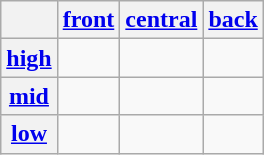<table class="wikitable" style="text-align:center">
<tr>
<th></th>
<th><a href='#'>front</a></th>
<th><a href='#'>central</a></th>
<th><a href='#'>back</a></th>
</tr>
<tr>
<th><a href='#'>high</a></th>
<td></td>
<td></td>
<td></td>
</tr>
<tr>
<th><a href='#'>mid</a></th>
<td></td>
<td></td>
<td></td>
</tr>
<tr>
<th><a href='#'>low</a></th>
<td></td>
<td></td>
<td></td>
</tr>
</table>
